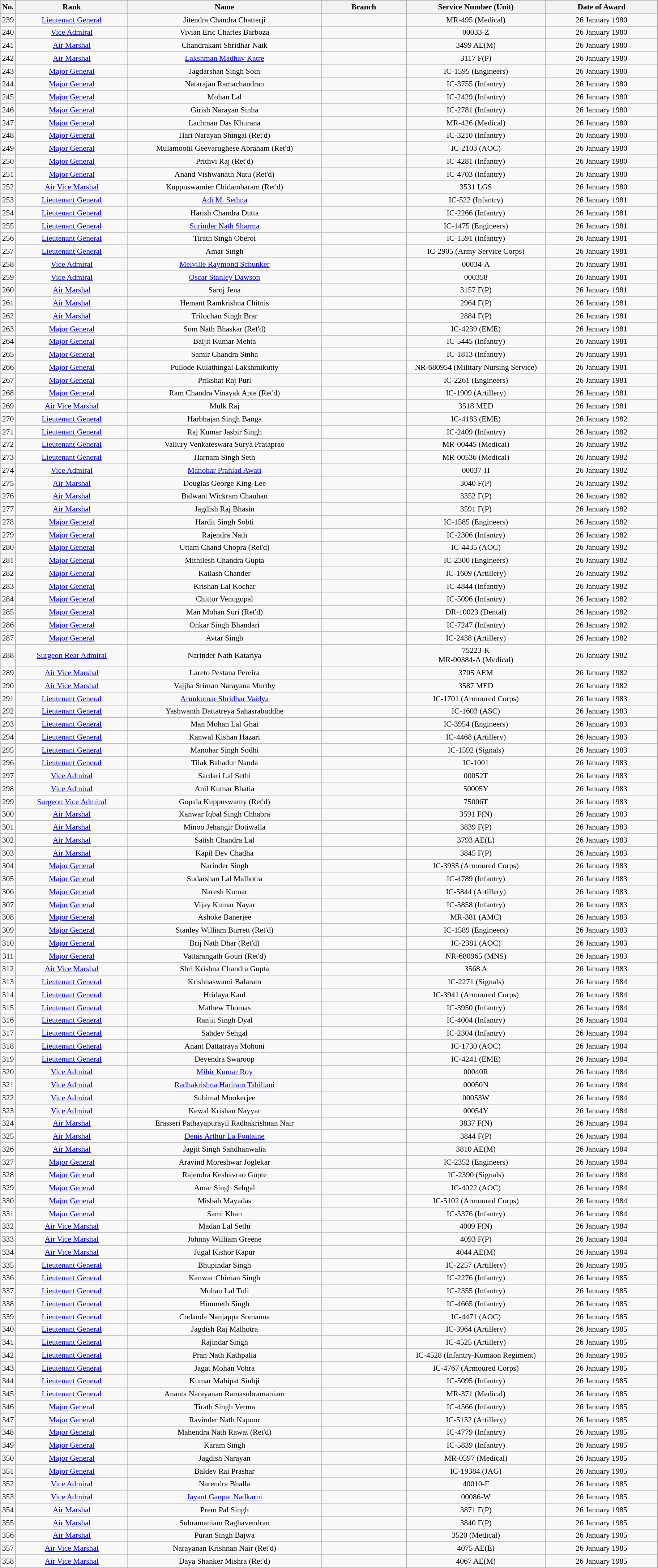<table class="wikitable sortable" style="text-align:center;font-size:90%">
<tr style="background:#cccccc">
<th scope="col" style="width: 10px;">No.</th>
<th scope="col" style="width: 200px;">Rank</th>
<th scope="col" style="width: 350px;">Name</th>
<th scope="col" style="width: 150px;">Branch</th>
<th scope="col" style="width: 250px;">Service Number (Unit)</th>
<th scope="col" style="width: 200px;">Date of Award</th>
</tr>
<tr>
<td>239</td>
<td><a href='#'>Lieutenant General</a></td>
<td>Jitendra Chandra Chatterji</td>
<td></td>
<td>MR-495 (Medical)</td>
<td>26 January 1980</td>
</tr>
<tr>
<td>240</td>
<td><a href='#'>Vice Admiral</a></td>
<td>Vivian Eric Charles Barboza </td>
<td></td>
<td>00033-Z</td>
<td>26 January 1980</td>
</tr>
<tr>
<td>241</td>
<td><a href='#'>Air Marshal</a></td>
<td>Chandrakant Shridhar Naik </td>
<td></td>
<td>3499 AE(M)</td>
<td>26 January 1980</td>
</tr>
<tr>
<td>242</td>
<td><a href='#'>Air Marshal</a></td>
<td><a href='#'>Lakshman Madhav Katre</a> </td>
<td></td>
<td>3117 F(P)</td>
<td>26 January 1980</td>
</tr>
<tr>
<td>243</td>
<td><a href='#'>Major General</a></td>
<td>Jagdarshan Singh Soin</td>
<td></td>
<td>IC-1595 (Engineers)</td>
<td>26 January 1980</td>
</tr>
<tr>
<td>244</td>
<td><a href='#'>Major General</a></td>
<td>Natarajan Ramachandran</td>
<td></td>
<td>IC-3755 (Infantry)</td>
<td>26 January 1980</td>
</tr>
<tr>
<td>245</td>
<td><a href='#'>Major General</a></td>
<td>Mohan Lal</td>
<td></td>
<td>IC-2429 (Infantry)</td>
<td>26 January 1980</td>
</tr>
<tr>
<td>246</td>
<td><a href='#'>Major General</a></td>
<td>Girish Narayan Sinha</td>
<td></td>
<td>IC-2781 (Infantry)</td>
<td>26 January 1980</td>
</tr>
<tr>
<td>247</td>
<td><a href='#'>Major General</a></td>
<td>Lachman Das Khurana </td>
<td></td>
<td>MR-426 (Medical)</td>
<td>26 January 1980</td>
</tr>
<tr>
<td>248</td>
<td><a href='#'>Major General</a></td>
<td>Hari Narayan Shingal  (Ret'd)</td>
<td></td>
<td>IC-3210 (Infantry)</td>
<td>26 January 1980</td>
</tr>
<tr>
<td>249</td>
<td><a href='#'>Major General</a></td>
<td>Mulamootil Geevarughese Abraham (Ret'd)</td>
<td></td>
<td>IC-2103 (AOC)</td>
<td>26 January 1980</td>
</tr>
<tr>
<td>250</td>
<td><a href='#'>Major General</a></td>
<td>Prithvi Raj (Ret'd)</td>
<td></td>
<td>IC-4281 (Infantry)</td>
<td>26 January 1980</td>
</tr>
<tr>
<td>251</td>
<td><a href='#'>Major General</a></td>
<td>Anand Vishwanath Natu  (Ret'd)</td>
<td></td>
<td>IC-4703 (Infantry)</td>
<td>26 January 1980</td>
</tr>
<tr>
<td>252</td>
<td><a href='#'>Air Vice Marshal</a></td>
<td>Kuppuswamier Chidambaram (Ret'd)</td>
<td></td>
<td>3531 LGS</td>
<td>26 January 1980</td>
</tr>
<tr>
<td>253</td>
<td><a href='#'>Lieutenant General</a></td>
<td><a href='#'>Adi M. Sethna</a> </td>
<td></td>
<td>IC-522 (Infantry)</td>
<td>26 January 1981</td>
</tr>
<tr>
<td>254</td>
<td><a href='#'>Lieutenant General</a></td>
<td>Harish Chandra Dutta</td>
<td></td>
<td>IC-2266 (Infantry)</td>
<td>26 January 1981</td>
</tr>
<tr>
<td>255</td>
<td><a href='#'>Lieutenant General</a></td>
<td><a href='#'>Surinder Nath Sharma</a> </td>
<td></td>
<td>IC-1475 (Engineers)</td>
<td>26 January 1981</td>
</tr>
<tr>
<td>256</td>
<td><a href='#'>Lieutenant General</a></td>
<td>Tirath Singh Oberoi </td>
<td></td>
<td>IC-1591 (Infantry)</td>
<td>26 January 1981</td>
</tr>
<tr>
<td>257</td>
<td><a href='#'>Lieutenant General</a></td>
<td>Amar Singh </td>
<td></td>
<td>IC-2905 (Army Service Corps)</td>
<td>26 January 1981</td>
</tr>
<tr>
<td>258</td>
<td><a href='#'>Vice Admiral</a></td>
<td><a href='#'>Melville Raymond Schunker</a> </td>
<td></td>
<td>00034-A</td>
<td>26 January 1981</td>
</tr>
<tr>
<td>259</td>
<td><a href='#'>Vice Admiral</a></td>
<td><a href='#'>Oscar Stanley Dawson</a> </td>
<td></td>
<td>000358</td>
<td>26 January 1981</td>
</tr>
<tr>
<td>260</td>
<td><a href='#'>Air Marshal</a></td>
<td>Saroj Jena </td>
<td></td>
<td>3157 F(P)</td>
<td>26 January 1981</td>
</tr>
<tr>
<td>261</td>
<td><a href='#'>Air Marshal</a></td>
<td>Hemant Ramkrishna Chitnis </td>
<td></td>
<td>2964 F(P)</td>
<td>26 January 1981</td>
</tr>
<tr>
<td>262</td>
<td><a href='#'>Air Marshal</a></td>
<td>Trilochan Singh Brar </td>
<td></td>
<td>2884 F(P)</td>
<td>26 January 1981</td>
</tr>
<tr>
<td>263</td>
<td><a href='#'>Major General</a></td>
<td>Som Nath Bhaskar (Ret'd)</td>
<td></td>
<td>IC-4239 (EME)</td>
<td>26 January 1981</td>
</tr>
<tr>
<td>264</td>
<td><a href='#'>Major General</a></td>
<td>Baljit Kumar Mehta </td>
<td></td>
<td>IC-5445 (Infantry)</td>
<td>26 January 1981</td>
</tr>
<tr>
<td>265</td>
<td><a href='#'>Major General</a></td>
<td>Samir Chandra Sinha</td>
<td></td>
<td>IC-1813 (Infantry)</td>
<td>26 January 1981</td>
</tr>
<tr>
<td>266</td>
<td><a href='#'>Major General</a></td>
<td>Pullode Kulathingal Lakshmikutty</td>
<td></td>
<td>NR-680954 (Military Nursing Service)</td>
<td>26 January 1981</td>
</tr>
<tr>
<td>267</td>
<td><a href='#'>Major General</a></td>
<td>Prikshat Raj Puri</td>
<td></td>
<td>IC-2261 (Engineers)</td>
<td>26 January 1981</td>
</tr>
<tr>
<td>268</td>
<td><a href='#'>Major General</a></td>
<td>Ram Chandra Vinayak Apte  (Ret'd)</td>
<td></td>
<td>IC-1909 (Artillery)</td>
<td>26 January 1981</td>
</tr>
<tr>
<td>269</td>
<td><a href='#'>Air Vice Marshal</a></td>
<td>Mulk Raj </td>
<td></td>
<td>3518 MED</td>
<td>26 January 1981</td>
</tr>
<tr>
<td>270</td>
<td><a href='#'>Lieutenant General</a></td>
<td>Harbhajan Singh Banga </td>
<td></td>
<td>IC-4183 (EME)</td>
<td>26 January 1982</td>
</tr>
<tr>
<td>271</td>
<td><a href='#'>Lieutenant General</a></td>
<td>Raj Kumar Jasbir Singh</td>
<td></td>
<td>IC-2409 (Infantry)</td>
<td>26 January 1982</td>
</tr>
<tr>
<td>272</td>
<td><a href='#'>Lieutenant General</a></td>
<td>Vallury Venkateswara Surya Prataprao</td>
<td></td>
<td>MR-00445 (Medical)</td>
<td>26 January 1982</td>
</tr>
<tr>
<td>273</td>
<td><a href='#'>Lieutenant General</a></td>
<td>Harnam Singh Seth</td>
<td></td>
<td>MR-00536 (Medical)</td>
<td>26 January 1982</td>
</tr>
<tr>
<td>274</td>
<td><a href='#'>Vice Admiral</a></td>
<td><a href='#'>Manohar Prahlad Awati</a> </td>
<td></td>
<td>00037-H</td>
<td>26 January 1982</td>
</tr>
<tr>
<td>275</td>
<td><a href='#'>Air Marshal</a></td>
<td>Douglas George King-Lee </td>
<td></td>
<td>3040 F(P)</td>
<td>26 January 1982</td>
</tr>
<tr>
<td>276</td>
<td><a href='#'>Air Marshal</a></td>
<td>Balwant Wickram Chauhan </td>
<td></td>
<td>3352 F(P)</td>
<td>26 January 1982</td>
</tr>
<tr>
<td>277</td>
<td><a href='#'>Air Marshal</a></td>
<td>Jagdish Raj Bhasin </td>
<td></td>
<td>3591 F(P)</td>
<td>26 January 1982</td>
</tr>
<tr>
<td>278</td>
<td><a href='#'>Major General</a></td>
<td>Hardit Singh Sobti </td>
<td></td>
<td>IC-1585 (Engineers)</td>
<td>26 January 1982</td>
</tr>
<tr>
<td>279</td>
<td><a href='#'>Major General</a></td>
<td>Rajendra Nath</td>
<td></td>
<td>IC-2306 (Infantry)</td>
<td>26 January 1982</td>
</tr>
<tr>
<td>280</td>
<td><a href='#'>Major General</a></td>
<td>Uttam Chand Chopra (Ret'd)</td>
<td></td>
<td>IC-4435 (AOC)</td>
<td>26 January 1982</td>
</tr>
<tr>
<td>281</td>
<td><a href='#'>Major General</a></td>
<td>Mithilesh Chandra Gupta</td>
<td></td>
<td>IC-2300 (Engineers)</td>
<td>26 January 1982</td>
</tr>
<tr>
<td>282</td>
<td><a href='#'>Major General</a></td>
<td>Kailash Chander</td>
<td></td>
<td>IC-1609 (Artillery)</td>
<td>26 January 1982</td>
</tr>
<tr>
<td>283</td>
<td><a href='#'>Major General</a></td>
<td>Krishan Lal Kochar</td>
<td></td>
<td>IC-4844 (Infantry)</td>
<td>26 January 1982</td>
</tr>
<tr>
<td>284</td>
<td><a href='#'>Major General</a></td>
<td>Chittor Venugopal </td>
<td></td>
<td>IC-5096 (Infantry)</td>
<td>26 January 1982</td>
</tr>
<tr>
<td>285</td>
<td><a href='#'>Major General</a></td>
<td>Man Mohan Suri (Ret'd)</td>
<td></td>
<td>DR-10023 (Dental)</td>
<td>26 January 1982</td>
</tr>
<tr>
<td>286</td>
<td><a href='#'>Major General</a></td>
<td>Onkar Singh Bhandari</td>
<td></td>
<td>IC-7247 (Infantry)</td>
<td>26 January 1982</td>
</tr>
<tr>
<td>287</td>
<td><a href='#'>Major General</a></td>
<td>Avtar Singh </td>
<td></td>
<td>IC-2438 (Artillery)</td>
<td>26 January 1982</td>
</tr>
<tr>
<td>288</td>
<td><a href='#'>Surgeon Rear Admiral</a></td>
<td>Narinder Nath Katariya</td>
<td></td>
<td>75223-K<br>MR-00384-A (Medical)</td>
<td>26 January 1982</td>
</tr>
<tr>
<td>289</td>
<td><a href='#'>Air Vice Marshal</a></td>
<td>Lareto Pestana Pereira</td>
<td></td>
<td>3705 AEM</td>
<td>26 January 1982</td>
</tr>
<tr>
<td>290</td>
<td><a href='#'>Air Vice Marshal</a></td>
<td>Vajjha Sriman Narayana Murthy</td>
<td></td>
<td>3587 MED</td>
<td>26 January 1982</td>
</tr>
<tr>
<td>291</td>
<td><a href='#'>Lieutenant General</a></td>
<td><a href='#'>Arunkumar Shridhar Vaidya</a> </td>
<td></td>
<td>IC-1701 (Armoured Corps)</td>
<td>26 January 1983</td>
</tr>
<tr>
<td>292</td>
<td><a href='#'>Lieutenant General</a></td>
<td>Yashwanth Dattatreya Sahasrabuddhe</td>
<td></td>
<td>IC-1603 (ASC)</td>
<td>26 January 1983</td>
</tr>
<tr>
<td>293</td>
<td><a href='#'>Lieutenant General</a></td>
<td>Man Mohan Lal Ghai</td>
<td></td>
<td>IC-3954 (Engineers)</td>
<td>26 January 1983</td>
</tr>
<tr>
<td>294</td>
<td><a href='#'>Lieutenant General</a></td>
<td>Kanwal Kishan Hazari </td>
<td></td>
<td>IC-4468 (Artillery)</td>
<td>26 January 1983</td>
</tr>
<tr>
<td>295</td>
<td><a href='#'>Lieutenant General</a></td>
<td>Manohar Singh Sodhi</td>
<td></td>
<td>IC-1592 (Signals)</td>
<td>26 January 1983</td>
</tr>
<tr>
<td>296</td>
<td><a href='#'>Lieutenant General</a></td>
<td>Tilak Bahadur Nanda</td>
<td></td>
<td>IC-1001</td>
<td>26 January 1983</td>
</tr>
<tr>
<td>297</td>
<td><a href='#'>Vice Admiral</a></td>
<td>Sardari Lal Sethi </td>
<td></td>
<td>00052T</td>
<td>26 January 1983</td>
</tr>
<tr>
<td>298</td>
<td><a href='#'>Vice Admiral</a></td>
<td>Anil Kumar Bhatia </td>
<td></td>
<td>50005Y</td>
<td>26 January 1983</td>
</tr>
<tr>
<td>299</td>
<td><a href='#'>Surgeon Vice Admiral</a></td>
<td>Gopala Kuppuswamy  (Ret'd)</td>
<td></td>
<td>75006T</td>
<td>26 January 1983</td>
</tr>
<tr>
<td>300</td>
<td><a href='#'>Air Marshal</a></td>
<td>Kanwar Iqbal Singh Chhabra </td>
<td></td>
<td>3591 F(N)</td>
<td>26 January 1983</td>
</tr>
<tr>
<td>301</td>
<td><a href='#'>Air Marshal</a></td>
<td>Minoo Jehangir Dotiwalla</td>
<td></td>
<td>3839 F(P)</td>
<td>26 January 1983</td>
</tr>
<tr>
<td>302</td>
<td><a href='#'>Air Marshal</a></td>
<td>Satish Chandra Lal</td>
<td></td>
<td>3793 AE(L)</td>
<td>26 January 1983</td>
</tr>
<tr>
<td>303</td>
<td><a href='#'>Air Marshal</a></td>
<td>Kapil Dev Chadha </td>
<td></td>
<td>3845 F(P)</td>
<td>26 January 1983</td>
</tr>
<tr>
<td>304</td>
<td><a href='#'>Major General</a></td>
<td>Narinder Singh</td>
<td></td>
<td>IC-3935 (Armoured Corps)</td>
<td>26 January 1983</td>
</tr>
<tr>
<td>305</td>
<td><a href='#'>Major General</a></td>
<td>Sudarshan Lal Malhotra </td>
<td></td>
<td>IC-4789 (Infantry)</td>
<td>26 January 1983</td>
</tr>
<tr>
<td>306</td>
<td><a href='#'>Major General</a></td>
<td>Naresh Kumar</td>
<td></td>
<td>IC-5844 (Artillery)</td>
<td>26 January 1983</td>
</tr>
<tr>
<td>307</td>
<td><a href='#'>Major General</a></td>
<td>Vijay Kumar Nayar </td>
<td></td>
<td>IC-5858 (Infantry)</td>
<td>26 January 1983</td>
</tr>
<tr>
<td>308</td>
<td><a href='#'>Major General</a></td>
<td>Ashoke Banerjee </td>
<td></td>
<td>MR-381 (AMC)</td>
<td>26 January 1983</td>
</tr>
<tr>
<td>309</td>
<td><a href='#'>Major General</a></td>
<td>Stanley William Burrett  (Ret'd)</td>
<td></td>
<td>IC-1589 (Engineers)</td>
<td>26 January 1983</td>
</tr>
<tr>
<td>310</td>
<td><a href='#'>Major General</a></td>
<td>Brij Nath Dhar (Ret'd)</td>
<td></td>
<td>IC-2381 (AOC)</td>
<td>26 January 1983</td>
</tr>
<tr>
<td>311</td>
<td><a href='#'>Major General</a></td>
<td>Vattarangath Gouri (Ret'd)</td>
<td></td>
<td>NR-680965 (MNS)</td>
<td>26 January 1983</td>
</tr>
<tr>
<td>312</td>
<td><a href='#'>Air Vice Marshal</a></td>
<td>Shri Krishna Chandra Gupta </td>
<td></td>
<td>3568 A</td>
<td>26 January 1983</td>
</tr>
<tr>
<td>313</td>
<td><a href='#'>Lieutenant General</a></td>
<td>Krishnaswami Balaram</td>
<td></td>
<td>IC-2271 (Signals)</td>
<td>26 January 1984</td>
</tr>
<tr>
<td>314</td>
<td><a href='#'>Lieutenant General</a></td>
<td>Hridaya Kaul </td>
<td></td>
<td>IC-3941 (Armoured Corps)</td>
<td>26 January 1984</td>
</tr>
<tr>
<td>315</td>
<td><a href='#'>Lieutenant General</a></td>
<td>Mathew Thomas </td>
<td></td>
<td>IC-3950 (Infantry)</td>
<td>26 January 1984</td>
</tr>
<tr>
<td>316</td>
<td><a href='#'>Lieutenant General</a></td>
<td>Ranjit Singh Dyal </td>
<td></td>
<td>IC-4004 (Infantry)</td>
<td>26 January 1984</td>
</tr>
<tr>
<td>317</td>
<td><a href='#'>Lieutenant General</a></td>
<td>Sahdev Sehgal</td>
<td></td>
<td>IC-2304 (Infantry)</td>
<td>26 January 1984</td>
</tr>
<tr>
<td>318</td>
<td><a href='#'>Lieutenant General</a></td>
<td>Anant Dattatraya Mohoni </td>
<td></td>
<td>IC-1730 (AOC)</td>
<td>26 January 1984</td>
</tr>
<tr>
<td>319</td>
<td><a href='#'>Lieutenant General</a></td>
<td>Devendra Swaroop</td>
<td></td>
<td>IC-4241 (EME)</td>
<td>26 January 1984</td>
</tr>
<tr>
<td>320</td>
<td><a href='#'>Vice Admiral</a></td>
<td><a href='#'>Mihir Kumar Roy</a> </td>
<td></td>
<td>00040R</td>
<td>26 January 1984</td>
</tr>
<tr>
<td>321</td>
<td><a href='#'>Vice Admiral</a></td>
<td><a href='#'>Radhakrishna Hariram Tahiliani</a> </td>
<td></td>
<td>00050N</td>
<td>26 January 1984</td>
</tr>
<tr>
<td>322</td>
<td><a href='#'>Vice Admiral</a></td>
<td>Subimal Mookerjee </td>
<td></td>
<td>00053W</td>
<td>26 January 1984</td>
</tr>
<tr>
<td>323</td>
<td><a href='#'>Vice Admiral</a></td>
<td>Kewal Krishan Nayyar </td>
<td></td>
<td>00054Y</td>
<td>26 January 1984</td>
</tr>
<tr>
<td>324</td>
<td><a href='#'>Air Marshal</a></td>
<td>Erasseri Pathayapurayil Radhakrishnan Nair </td>
<td></td>
<td>3837 F(N)</td>
<td>26 January 1984</td>
</tr>
<tr>
<td>325</td>
<td><a href='#'>Air Marshal</a></td>
<td><a href='#'>Denis Arthur La Fontaine</a> </td>
<td></td>
<td>3844 F(P)</td>
<td>26 January 1984</td>
</tr>
<tr>
<td>326</td>
<td><a href='#'>Air Marshal</a></td>
<td>Jagjit Singh Sandhanwalia </td>
<td></td>
<td>3810 AE(M)</td>
<td>26 January 1984</td>
</tr>
<tr>
<td>327</td>
<td><a href='#'>Major General</a></td>
<td>Aravind Moreshwar Joglekar</td>
<td></td>
<td>IC-2352 (Engineers)</td>
<td>26 January 1984</td>
</tr>
<tr>
<td>328</td>
<td><a href='#'>Major General</a></td>
<td>Rajendra Keshavrao Gupte</td>
<td></td>
<td>IC-2390 (Signals)</td>
<td>26 January 1984</td>
</tr>
<tr>
<td>329</td>
<td><a href='#'>Major General</a></td>
<td>Amar Singh Sehgal</td>
<td></td>
<td>IC-4022 (AOC)</td>
<td>26 January 1984</td>
</tr>
<tr>
<td>330</td>
<td><a href='#'>Major General</a></td>
<td>Misbah Mayadas</td>
<td></td>
<td>IC-5102 (Armoured Corps)</td>
<td>26 January 1984</td>
</tr>
<tr>
<td>331</td>
<td><a href='#'>Major General</a></td>
<td>Sami Khan </td>
<td></td>
<td>IC-5376 (Infantry)</td>
<td>26 January 1984</td>
</tr>
<tr>
<td>332</td>
<td><a href='#'>Air Vice Marshal</a></td>
<td>Madan Lal Sethi </td>
<td></td>
<td>4009 F(N)</td>
<td>26 January 1984</td>
</tr>
<tr>
<td>333</td>
<td><a href='#'>Air Vice Marshal</a></td>
<td>Johnny William Greene </td>
<td></td>
<td>4093 F(P)</td>
<td>26 January 1984</td>
</tr>
<tr>
<td>334</td>
<td><a href='#'>Air Vice Marshal</a></td>
<td>Jugal Kishor Kapur </td>
<td></td>
<td>4044 AE(M)</td>
<td>26 January 1984</td>
</tr>
<tr>
<td>335</td>
<td><a href='#'>Lieutenant General</a></td>
<td>Bhupindar Singh</td>
<td></td>
<td>IC-2257 (Artillery)</td>
<td>26 January 1985</td>
</tr>
<tr>
<td>336</td>
<td><a href='#'>Lieutenant General</a></td>
<td>Kanwar Chiman Singh</td>
<td></td>
<td>IC-2276 (Infantry)</td>
<td>26 January 1985</td>
</tr>
<tr>
<td>337</td>
<td><a href='#'>Lieutenant General</a></td>
<td>Mohan Lal Tuli</td>
<td></td>
<td>IC-2355 (Infantry)</td>
<td>26 January 1985</td>
</tr>
<tr>
<td>338</td>
<td><a href='#'>Lieutenant General</a></td>
<td>Himmeth Singh</td>
<td></td>
<td>IC-4665 (Infantry)</td>
<td>26 January 1985</td>
</tr>
<tr>
<td>339</td>
<td><a href='#'>Lieutenant General</a></td>
<td>Codanda Nanjappa Somanna</td>
<td></td>
<td>IC-4471 (AOC)</td>
<td>26 January 1985</td>
</tr>
<tr>
<td>340</td>
<td><a href='#'>Lieutenant General</a></td>
<td>Jagdish Raj Malhotra </td>
<td></td>
<td>IC-3964 (Artillery)</td>
<td>26 January 1985</td>
</tr>
<tr>
<td>341</td>
<td><a href='#'>Lieutenant General</a></td>
<td>Rajindar Singh</td>
<td></td>
<td>IC-4525 (Artillery)</td>
<td>26 January 1985</td>
</tr>
<tr>
<td>342</td>
<td><a href='#'>Lieutenant General</a></td>
<td>Pran Nath Kathpalia </td>
<td></td>
<td>IC-4528 (Infantry-Kumaon Regiment)</td>
<td>26 January 1985</td>
</tr>
<tr>
<td>343</td>
<td><a href='#'>Lieutenant General</a></td>
<td>Jagat Mohan Vohra </td>
<td></td>
<td>IC-4767 (Armoured Corps)</td>
<td>26 January 1985</td>
</tr>
<tr>
<td>344</td>
<td><a href='#'>Lieutenant General</a></td>
<td>Kumar Mahipat Sinhji</td>
<td></td>
<td>IC-5095 (Infantry)</td>
<td>26 January 1985</td>
</tr>
<tr>
<td>345</td>
<td><a href='#'>Lieutenant General</a></td>
<td>Ananta Narayanan Ramasubramaniam</td>
<td></td>
<td>MR-371 (Medical)</td>
<td>26 January 1985</td>
</tr>
<tr>
<td>346</td>
<td><a href='#'>Major General</a></td>
<td>Tirath Singh Verma</td>
<td></td>
<td>IC-4566 (Infantry)</td>
<td>26 January 1985</td>
</tr>
<tr>
<td>347</td>
<td><a href='#'>Major General</a></td>
<td>Ravinder Nath Kapoor</td>
<td></td>
<td>IC-5132 (Artillery)</td>
<td>26 January 1985</td>
</tr>
<tr>
<td>348</td>
<td><a href='#'>Major General</a></td>
<td>Mahendra Nath Rawat (Ret'd)</td>
<td></td>
<td>IC-4779 (Infantry)</td>
<td>26 January 1985</td>
</tr>
<tr>
<td>349</td>
<td><a href='#'>Major General</a></td>
<td>Karam Singh </td>
<td></td>
<td>IC-5839 (Infantry)</td>
<td>26 January 1985</td>
</tr>
<tr>
<td>350</td>
<td><a href='#'>Major General</a></td>
<td>Jagdish Narayan </td>
<td></td>
<td>MR-0597 (Medical)</td>
<td>26 January 1985</td>
</tr>
<tr>
<td>351</td>
<td><a href='#'>Major General</a></td>
<td>Baldev Rai Prashar </td>
<td></td>
<td>IC-19384 (JAG)</td>
<td>26 January 1985</td>
</tr>
<tr>
<td>352</td>
<td><a href='#'>Vice Admiral</a></td>
<td>Narendra Bhalla </td>
<td></td>
<td>40010-F</td>
<td>26 January 1985</td>
</tr>
<tr>
<td>353</td>
<td><a href='#'>Vice Admiral</a></td>
<td><a href='#'>Jayant Ganpat Nadkarni</a> </td>
<td></td>
<td>00086-W</td>
<td>26 January 1985</td>
</tr>
<tr>
<td>354</td>
<td><a href='#'>Air Marshal</a></td>
<td>Prem Pal Singh </td>
<td></td>
<td>3871 F(P)</td>
<td>26 January 1985</td>
</tr>
<tr>
<td>355</td>
<td><a href='#'>Air Marshal</a></td>
<td>Subramaniam Raghavendran </td>
<td></td>
<td>3840 F(P)</td>
<td>26 January 1985</td>
</tr>
<tr>
<td>356</td>
<td><a href='#'>Air Marshal</a></td>
<td>Puran Singh Bajwa</td>
<td></td>
<td>3520 (Medical)</td>
<td>26 January 1985</td>
</tr>
<tr>
<td>357</td>
<td><a href='#'>Air Vice Marshal</a></td>
<td>Narayanan Krishnan Nair  (Ret'd)</td>
<td></td>
<td>4075 AE(E)</td>
<td>26 January 1985</td>
</tr>
<tr>
<td>358</td>
<td><a href='#'>Air Vice Marshal</a></td>
<td>Daya Shanker Mishra  (Ret'd)</td>
<td></td>
<td>4067 AE(M)</td>
<td>26 January 1985</td>
</tr>
</table>
